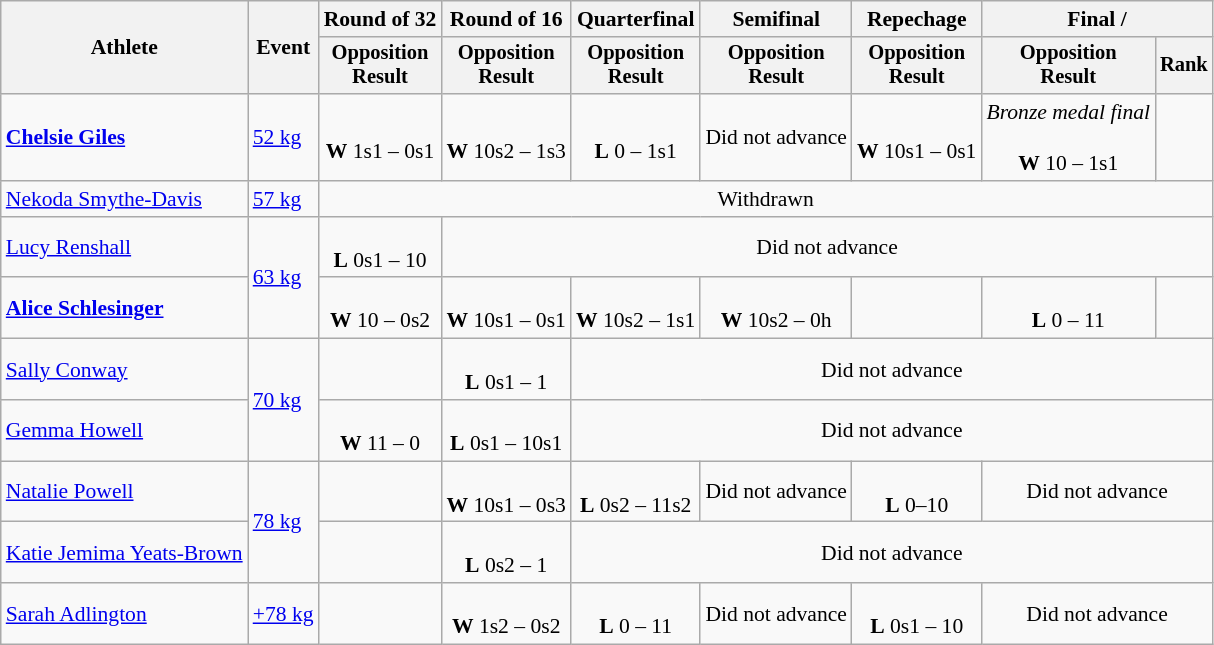<table class=wikitable style=font-size:90%;text-align:center>
<tr>
<th rowspan=2>Athlete</th>
<th rowspan=2>Event</th>
<th>Round of 32</th>
<th>Round of 16</th>
<th>Quarterfinal</th>
<th>Semifinal</th>
<th>Repechage</th>
<th colspan=2>Final / </th>
</tr>
<tr style=font-size:95%>
<th>Opposition<br>Result</th>
<th>Opposition<br>Result</th>
<th>Opposition<br>Result</th>
<th>Opposition<br>Result</th>
<th>Opposition<br>Result</th>
<th>Opposition<br>Result</th>
<th>Rank</th>
</tr>
<tr>
<td align=left><strong><a href='#'>Chelsie Giles</a></strong></td>
<td align=left><a href='#'>52 kg</a></td>
<td><br><strong>W</strong> 1s1 – 0s1</td>
<td><br> <strong>W</strong> 10s2 – 1s3</td>
<td><br><strong>L</strong> 0 – 1s1</td>
<td>Did not advance</td>
<td><br><strong>W</strong> 10s1 – 0s1</td>
<td><em>Bronze medal final</em><br><br><strong>W</strong> 10 – 1s1</td>
<td></td>
</tr>
<tr>
<td align=left><a href='#'>Nekoda Smythe-Davis</a></td>
<td align=left><a href='#'>57 kg</a></td>
<td colspan=7>Withdrawn</td>
</tr>
<tr>
<td align=left><a href='#'>Lucy Renshall</a></td>
<td align=left rowspan=2><a href='#'>63 kg</a></td>
<td><br><strong>L</strong> 0s1 – 10</td>
<td colspan=6>Did not advance</td>
</tr>
<tr>
<td align=left><strong><a href='#'>Alice Schlesinger</a></strong></td>
<td><br><strong>W</strong> 10 – 0s2</td>
<td><br> <strong>W</strong> 10s1 – 0s1</td>
<td><br><strong>W</strong> 10s2 – 1s1</td>
<td><br> <strong>W</strong> 10s2 – 0h</td>
<td></td>
<td><br><strong>L</strong> 0 – 11</td>
<td></td>
</tr>
<tr>
<td align=left><a href='#'>Sally Conway</a></td>
<td align=left rowspan=2><a href='#'>70 kg</a></td>
<td></td>
<td><br><strong>L</strong> 0s1 – 1</td>
<td colspan=5>Did not advance</td>
</tr>
<tr>
<td align=left><a href='#'>Gemma Howell</a></td>
<td><br><strong>W</strong> 11 – 0</td>
<td><br><strong>L</strong> 0s1 – 10s1</td>
<td colspan=5>Did not advance</td>
</tr>
<tr>
<td align=left><a href='#'>Natalie Powell</a></td>
<td align=left rowspan=2><a href='#'>78 kg</a></td>
<td></td>
<td><br><strong>W</strong> 10s1 – 0s3</td>
<td><br><strong>L</strong> 0s2 – 11s2</td>
<td>Did not advance</td>
<td><br><strong>L</strong> 0–10</td>
<td colspan=2>Did not advance</td>
</tr>
<tr>
<td align=left><a href='#'>Katie Jemima Yeats-Brown</a></td>
<td></td>
<td><br><strong>L</strong> 0s2 – 1</td>
<td colspan=5>Did not advance</td>
</tr>
<tr>
<td align=left><a href='#'>Sarah Adlington</a></td>
<td align=left><a href='#'>+78 kg</a></td>
<td></td>
<td><br><strong>W</strong> 1s2 – 0s2</td>
<td><br><strong>L</strong> 0 – 11</td>
<td>Did not advance</td>
<td><br><strong>L</strong> 0s1 – 10</td>
<td colspan=2>Did not advance</td>
</tr>
</table>
